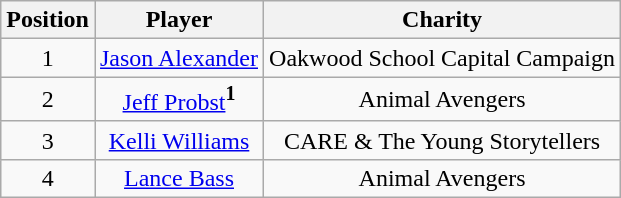<table class="wikitable" style="text-align: center;">
<tr>
<th>Position</th>
<th>Player</th>
<th>Charity</th>
</tr>
<tr>
<td>1</td>
<td><a href='#'>Jason Alexander</a></td>
<td>Oakwood School Capital Campaign</td>
</tr>
<tr>
<td>2</td>
<td><a href='#'>Jeff Probst</a><span><sup><strong>1</strong></sup></span></td>
<td>Animal Avengers</td>
</tr>
<tr>
<td>3</td>
<td><a href='#'>Kelli Williams</a></td>
<td>CARE & The Young Storytellers</td>
</tr>
<tr>
<td>4</td>
<td><a href='#'>Lance Bass</a></td>
<td>Animal Avengers</td>
</tr>
</table>
